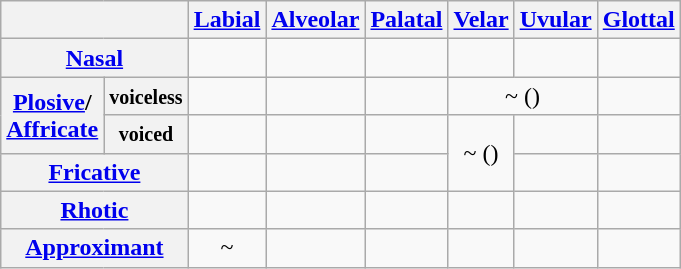<table class="wikitable" style="text-align:center;">
<tr>
<th colspan="2"></th>
<th><a href='#'>Labial</a></th>
<th><a href='#'>Alveolar</a></th>
<th><a href='#'>Palatal</a></th>
<th><a href='#'>Velar</a></th>
<th><a href='#'>Uvular</a></th>
<th><a href='#'>Glottal</a></th>
</tr>
<tr>
<th colspan="2"><a href='#'>Nasal</a></th>
<td></td>
<td></td>
<td></td>
<td></td>
<td></td>
<td></td>
</tr>
<tr>
<th rowspan="2"><a href='#'>Plosive</a>/<br><a href='#'>Affricate</a></th>
<th><small>voiceless</small></th>
<td></td>
<td></td>
<td></td>
<td colspan="2"> ~ ()</td>
<td></td>
</tr>
<tr>
<th><small>voiced</small></th>
<td></td>
<td></td>
<td></td>
<td rowspan="2"> ~ ()</td>
<td></td>
<td></td>
</tr>
<tr>
<th colspan="2"><a href='#'>Fricative</a></th>
<td></td>
<td></td>
<td></td>
<td></td>
<td></td>
</tr>
<tr>
<th colspan="2"><a href='#'>Rhotic</a></th>
<td></td>
<td></td>
<td></td>
<td></td>
<td></td>
<td></td>
</tr>
<tr>
<th colspan="2"><a href='#'>Approximant</a></th>
<td> ~ </td>
<td></td>
<td></td>
<td></td>
<td></td>
<td></td>
</tr>
</table>
